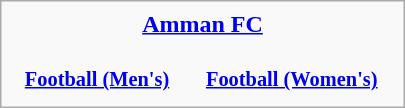<table class="infobox" style="width: 270px;">
<tr>
<th colspan="4"><a href='#'><span>Amman FC</span></a></th>
</tr>
<tr style="font-size: 85%; text-align: center">
<td><br><strong><a href='#'>Football (Men's)</a></strong></td>
<td><br><strong><a href='#'>Football (Women's)</a></strong></td>
</tr>
<tr style="font-size: 85%; text-align: center">
<td></td>
</tr>
</table>
